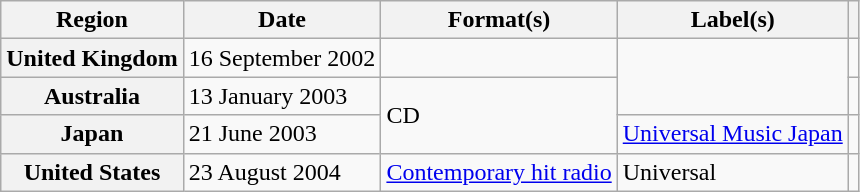<table class="wikitable plainrowheaders">
<tr>
<th scope="col">Region</th>
<th scope="col">Date</th>
<th scope="col">Format(s)</th>
<th scope="col">Label(s)</th>
<th scope="col"></th>
</tr>
<tr>
<th scope="row">United Kingdom</th>
<td>16 September 2002</td>
<td></td>
<td rowspan="2"></td>
<td align="center"></td>
</tr>
<tr>
<th scope="row">Australia</th>
<td>13 January 2003</td>
<td rowspan="2">CD</td>
<td align="center"></td>
</tr>
<tr>
<th scope="row">Japan</th>
<td>21 June 2003</td>
<td><a href='#'>Universal Music Japan</a></td>
<td align="center"></td>
</tr>
<tr>
<th scope="row">United States</th>
<td>23 August 2004</td>
<td><a href='#'>Contemporary hit radio</a></td>
<td>Universal</td>
<td align="center"></td>
</tr>
</table>
